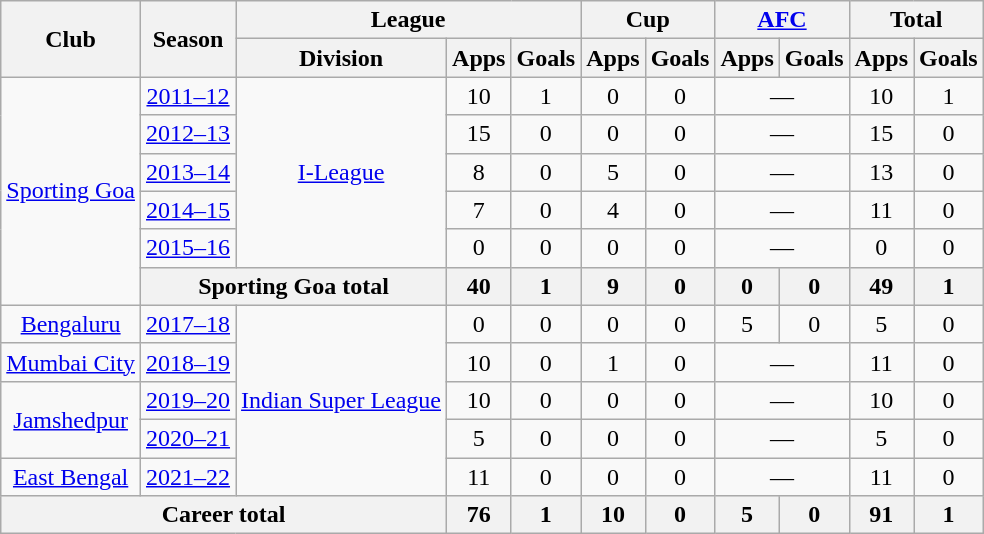<table class="wikitable" style="text-align: center;">
<tr>
<th rowspan="2">Club</th>
<th rowspan="2">Season</th>
<th colspan="3">League</th>
<th colspan="2">Cup</th>
<th colspan="2"><a href='#'>AFC</a></th>
<th colspan="2">Total</th>
</tr>
<tr>
<th>Division</th>
<th>Apps</th>
<th>Goals</th>
<th>Apps</th>
<th>Goals</th>
<th>Apps</th>
<th>Goals</th>
<th>Apps</th>
<th>Goals</th>
</tr>
<tr>
<td rowspan="6"><a href='#'>Sporting Goa</a></td>
<td><a href='#'>2011–12</a></td>
<td rowspan="5"><a href='#'>I-League</a></td>
<td>10</td>
<td>1</td>
<td>0</td>
<td>0</td>
<td colspan="2">—</td>
<td>10</td>
<td>1</td>
</tr>
<tr>
<td><a href='#'>2012–13</a></td>
<td>15</td>
<td>0</td>
<td>0</td>
<td>0</td>
<td colspan="2">—</td>
<td>15</td>
<td>0</td>
</tr>
<tr>
<td><a href='#'>2013–14</a></td>
<td>8</td>
<td>0</td>
<td>5</td>
<td>0</td>
<td colspan="2">—</td>
<td>13</td>
<td>0</td>
</tr>
<tr>
<td><a href='#'>2014–15</a></td>
<td>7</td>
<td>0</td>
<td>4</td>
<td>0</td>
<td colspan="2">—</td>
<td>11</td>
<td>0</td>
</tr>
<tr>
<td><a href='#'>2015–16</a></td>
<td>0</td>
<td>0</td>
<td>0</td>
<td>0</td>
<td colspan="2">—</td>
<td>0</td>
<td>0</td>
</tr>
<tr>
<th colspan="2">Sporting Goa total</th>
<th>40</th>
<th>1</th>
<th>9</th>
<th>0</th>
<th>0</th>
<th>0</th>
<th>49</th>
<th>1</th>
</tr>
<tr>
<td rowspan="1"><a href='#'>Bengaluru</a></td>
<td><a href='#'>2017–18</a></td>
<td rowspan="5"><a href='#'>Indian Super League</a></td>
<td>0</td>
<td>0</td>
<td>0</td>
<td>0</td>
<td>5</td>
<td>0</td>
<td>5</td>
<td>0</td>
</tr>
<tr>
<td rowspan="1"><a href='#'>Mumbai City</a></td>
<td><a href='#'>2018–19</a></td>
<td>10</td>
<td>0</td>
<td>1</td>
<td>0</td>
<td colspan="2">—</td>
<td>11</td>
<td>0</td>
</tr>
<tr>
<td rowspan="2"><a href='#'>Jamshedpur</a></td>
<td><a href='#'>2019–20</a></td>
<td>10</td>
<td>0</td>
<td>0</td>
<td>0</td>
<td colspan="2">—</td>
<td>10</td>
<td>0</td>
</tr>
<tr>
<td><a href='#'>2020–21</a></td>
<td>5</td>
<td>0</td>
<td>0</td>
<td>0</td>
<td colspan="2">—</td>
<td>5</td>
<td>0</td>
</tr>
<tr>
<td rowspan="1"><a href='#'>East Bengal</a></td>
<td><a href='#'>2021–22</a></td>
<td>11</td>
<td>0</td>
<td>0</td>
<td>0</td>
<td colspan="2">—</td>
<td>11</td>
<td>0</td>
</tr>
<tr>
<th colspan="3">Career total</th>
<th>76</th>
<th>1</th>
<th>10</th>
<th>0</th>
<th>5</th>
<th>0</th>
<th>91</th>
<th>1</th>
</tr>
</table>
